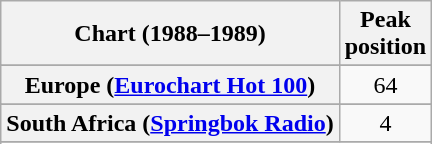<table class="wikitable sortable plainrowheaders" style="text-align:center">
<tr>
<th>Chart (1988–1989)</th>
<th>Peak<br>position</th>
</tr>
<tr>
</tr>
<tr>
</tr>
<tr>
<th scope="row">Europe (<a href='#'>Eurochart Hot 100</a>)</th>
<td>64</td>
</tr>
<tr>
</tr>
<tr>
</tr>
<tr>
</tr>
<tr>
<th scope="row">South Africa (<a href='#'>Springbok Radio</a>)</th>
<td>4</td>
</tr>
<tr>
</tr>
<tr>
</tr>
</table>
